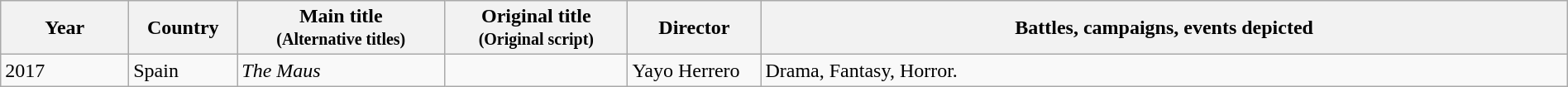<table class="wikitable sortable" style="width:100%;">
<tr>
<th class="unsortable">Year</th>
<th width= 80>Country</th>
<th width=160>Main title<br><small>(Alternative titles)</small></th>
<th width=140>Original title<br><small>(Original script)</small></th>
<th width=100>Director</th>
<th class="unsortable">Battles, campaigns, events depicted</th>
</tr>
<tr>
<td>2017</td>
<td>Spain</td>
<td><em>The Maus</em></td>
<td></td>
<td>Yayo Herrero</td>
<td>Drama, Fantasy, Horror.</td>
</tr>
</table>
